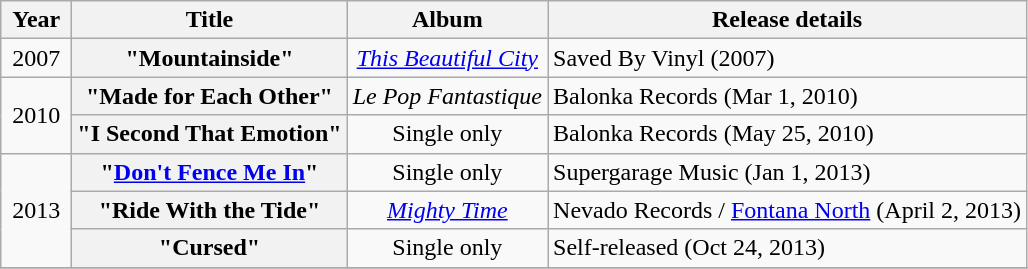<table class="wikitable plainrowheaders" style="text-align:center;">
<tr>
<th scope="col" rowspan="1" style="width:2.5em;">Year</th>
<th scope="col" rowspan="1">Title</th>
<th scope="col" rowspan="1">Album</th>
<th scope="col" rowspan="1">Release details</th>
</tr>
<tr>
<td rowspan="1">2007</td>
<th scope="row">"Mountainside"</th>
<td><em><a href='#'>This Beautiful City</a></em></td>
<td align=left>Saved By Vinyl (2007)</td>
</tr>
<tr>
<td rowspan="2">2010</td>
<th scope="row">"Made for Each Other"</th>
<td rowspan="1"><em>Le Pop Fantastique</em></td>
<td align=left>Balonka Records (Mar 1, 2010)</td>
</tr>
<tr>
<th scope="row">"I Second That Emotion"</th>
<td rowspan="1">Single only</td>
<td align=left>Balonka Records (May 25, 2010)</td>
</tr>
<tr>
<td rowspan="3">2013</td>
<th scope="row">"<a href='#'>Don't Fence Me In</a>"</th>
<td rowspan="1">Single only</td>
<td align=left>Supergarage Music (Jan 1, 2013)</td>
</tr>
<tr>
<th scope="row">"Ride With the Tide"</th>
<td><em><a href='#'>Mighty Time</a></em></td>
<td align=left>Nevado Records / <a href='#'>Fontana North</a> (April 2, 2013)</td>
</tr>
<tr>
<th scope="row">"Cursed"</th>
<td rowspan="1">Single only</td>
<td align=left>Self-released (Oct 24, 2013)</td>
</tr>
<tr>
</tr>
</table>
